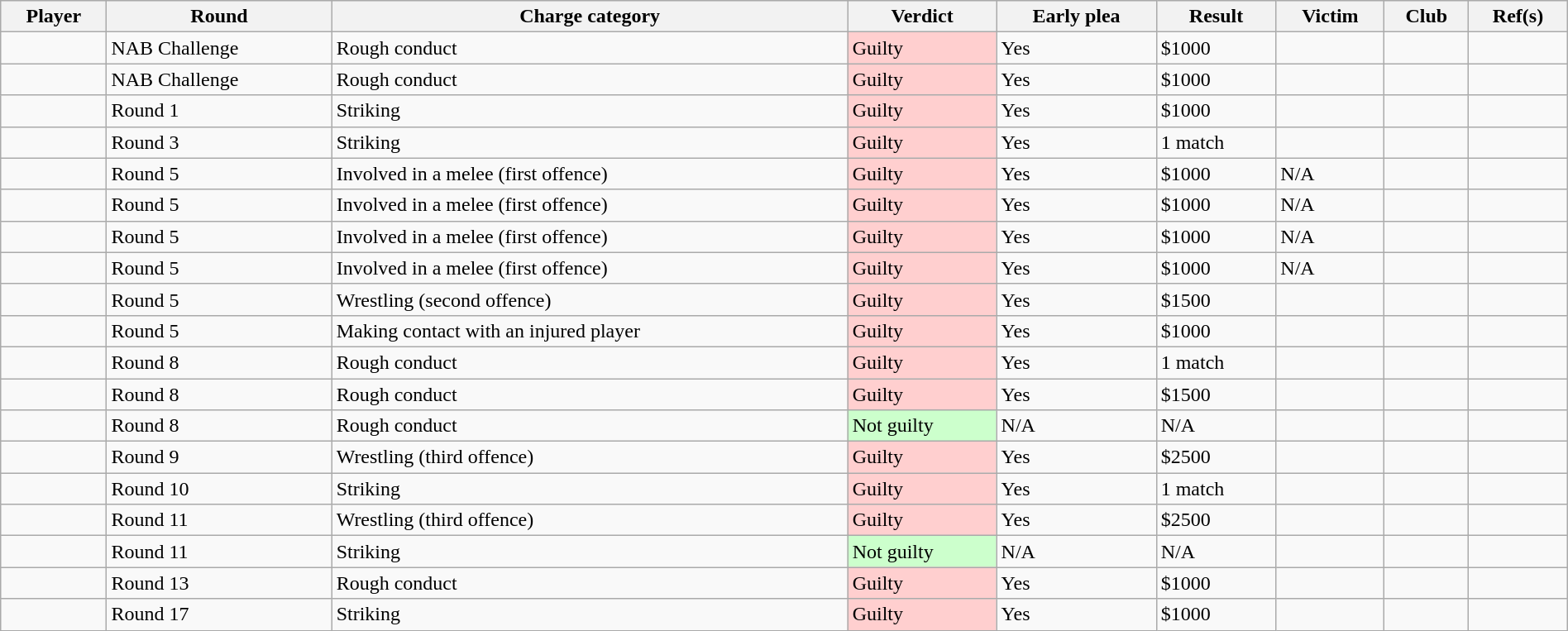<table class="wikitable sortable" style="width:100%;">
<tr style="background:#efefef;">
<th>Player</th>
<th>Round</th>
<th>Charge category</th>
<th>Verdict</th>
<th>Early plea</th>
<th>Result</th>
<th>Victim</th>
<th>Club</th>
<th>Ref(s)</th>
</tr>
<tr>
<td></td>
<td>NAB Challenge</td>
<td>Rough conduct</td>
<td style="background:#FFCFCF;">Guilty</td>
<td>Yes</td>
<td>$1000</td>
<td></td>
<td></td>
<td></td>
</tr>
<tr>
<td></td>
<td>NAB Challenge</td>
<td>Rough conduct</td>
<td style="background:#FFCFCF;">Guilty</td>
<td>Yes</td>
<td>$1000</td>
<td></td>
<td></td>
<td></td>
</tr>
<tr>
<td></td>
<td>Round 1</td>
<td>Striking</td>
<td style="background:#FFCFCF;">Guilty</td>
<td>Yes</td>
<td>$1000</td>
<td></td>
<td></td>
<td></td>
</tr>
<tr>
<td></td>
<td>Round 3</td>
<td>Striking</td>
<td style="background:#FFCFCF;">Guilty</td>
<td>Yes</td>
<td>1 match</td>
<td></td>
<td></td>
<td></td>
</tr>
<tr>
<td></td>
<td>Round 5</td>
<td>Involved in a melee (first offence)</td>
<td style="background:#FFCFCF;">Guilty</td>
<td>Yes</td>
<td>$1000</td>
<td>N/A</td>
<td></td>
<td></td>
</tr>
<tr>
<td></td>
<td>Round 5</td>
<td>Involved in a melee (first offence)</td>
<td style="background:#FFCFCF;">Guilty</td>
<td>Yes</td>
<td>$1000</td>
<td>N/A</td>
<td></td>
<td></td>
</tr>
<tr>
<td></td>
<td>Round 5</td>
<td>Involved in a melee (first offence)</td>
<td style="background:#FFCFCF;">Guilty</td>
<td>Yes</td>
<td>$1000</td>
<td>N/A</td>
<td></td>
<td></td>
</tr>
<tr>
<td></td>
<td>Round 5</td>
<td>Involved in a melee (first offence)</td>
<td style="background:#FFCFCF;">Guilty</td>
<td>Yes</td>
<td>$1000</td>
<td>N/A</td>
<td></td>
<td></td>
</tr>
<tr>
<td></td>
<td>Round 5</td>
<td>Wrestling (second offence)</td>
<td style="background:#FFCFCF;">Guilty</td>
<td>Yes</td>
<td>$1500</td>
<td></td>
<td></td>
<td></td>
</tr>
<tr>
<td></td>
<td>Round 5</td>
<td>Making contact with an injured player</td>
<td style="background:#FFCFCF;">Guilty</td>
<td>Yes</td>
<td>$1000</td>
<td></td>
<td></td>
<td></td>
</tr>
<tr>
<td></td>
<td>Round 8</td>
<td>Rough conduct</td>
<td style="background:#FFCFCF;">Guilty</td>
<td>Yes</td>
<td>1 match</td>
<td></td>
<td></td>
<td></td>
</tr>
<tr>
<td></td>
<td>Round 8</td>
<td>Rough conduct</td>
<td style="background:#FFCFCF;">Guilty</td>
<td>Yes</td>
<td>$1500</td>
<td></td>
<td></td>
<td></td>
</tr>
<tr>
<td></td>
<td>Round 8</td>
<td>Rough conduct</td>
<td style="background:#cfc;">Not guilty</td>
<td>N/A</td>
<td>N/A</td>
<td></td>
<td></td>
<td></td>
</tr>
<tr>
<td></td>
<td>Round 9</td>
<td>Wrestling (third offence)</td>
<td style="background:#FFCFCF;">Guilty</td>
<td>Yes</td>
<td>$2500</td>
<td></td>
<td></td>
<td></td>
</tr>
<tr>
<td></td>
<td>Round 10</td>
<td>Striking</td>
<td style="background:#FFCFCF;">Guilty</td>
<td>Yes</td>
<td>1 match</td>
<td></td>
<td></td>
<td></td>
</tr>
<tr>
<td></td>
<td>Round 11</td>
<td>Wrestling (third offence)</td>
<td style="background:#FFCFCF;">Guilty</td>
<td>Yes</td>
<td>$2500</td>
<td></td>
<td></td>
<td></td>
</tr>
<tr>
<td></td>
<td>Round 11</td>
<td>Striking</td>
<td style="background:#cfc;">Not guilty</td>
<td>N/A</td>
<td>N/A</td>
<td></td>
<td></td>
<td></td>
</tr>
<tr>
<td></td>
<td>Round 13</td>
<td>Rough conduct</td>
<td style="background:#FFCFCF;">Guilty</td>
<td>Yes</td>
<td>$1000</td>
<td></td>
<td></td>
<td></td>
</tr>
<tr>
<td></td>
<td>Round 17</td>
<td>Striking</td>
<td style="background:#FFCFCF;">Guilty</td>
<td>Yes</td>
<td>$1000</td>
<td></td>
<td></td>
<td></td>
</tr>
</table>
